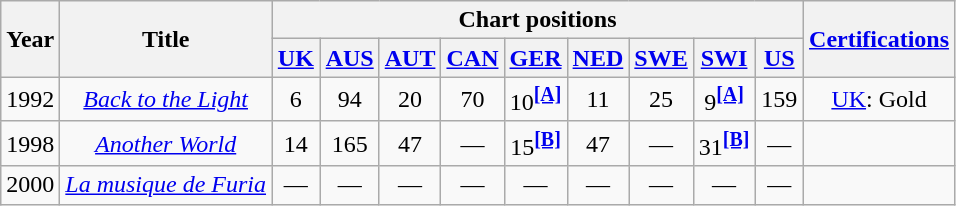<table class="wikitable" style=text-align:center;>
<tr>
<th rowspan="2">Year</th>
<th rowspan="2">Title</th>
<th colspan="9">Chart positions</th>
<th rowspan="2"><a href='#'>Certifications</a></th>
</tr>
<tr>
<th style="width:25px;"><a href='#'>UK</a><br></th>
<th style="width:25px;"><a href='#'>AUS</a><br></th>
<th style="width:25px;"><a href='#'>AUT</a><br></th>
<th style="width:25px;"><a href='#'>CAN</a><br></th>
<th style="width:25px;"><a href='#'>GER</a><br></th>
<th style="width:25px;"><a href='#'>NED</a><br></th>
<th style="width:25px;"><a href='#'>SWE</a><br></th>
<th style="width:25px;"><a href='#'>SWI</a><br></th>
<th style="width:25px;"><a href='#'>US</a><br></th>
</tr>
<tr>
<td>1992</td>
<td><em><a href='#'>Back to the Light</a></em></td>
<td>6</td>
<td>94</td>
<td>20</td>
<td>70</td>
<td>10<sup><span></span><a href='#'><strong>[A]</strong></a></sup></td>
<td>11</td>
<td>25</td>
<td>9<sup><span></span><a href='#'><strong>[A]</strong></a></sup></td>
<td>159</td>
<td><a href='#'>UK</a>: Gold</td>
</tr>
<tr>
<td>1998</td>
<td><em><a href='#'>Another World</a></em></td>
<td>14</td>
<td>165</td>
<td>47</td>
<td>—</td>
<td>15<sup><span></span><a href='#'><strong>[B]</strong></a></sup></td>
<td>47</td>
<td>—</td>
<td>31<sup><span></span><a href='#'><strong>[B]</strong></a></sup></td>
<td>—</td>
<td></td>
</tr>
<tr>
<td>2000</td>
<td><em><a href='#'>La musique de Furia</a></em></td>
<td>—</td>
<td>—</td>
<td>—</td>
<td>—</td>
<td>—</td>
<td>—</td>
<td>—</td>
<td>—</td>
<td>—</td>
<td></td>
</tr>
</table>
